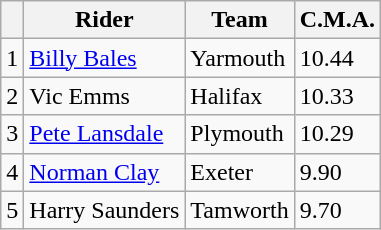<table class=wikitable>
<tr>
<th></th>
<th>Rider</th>
<th>Team</th>
<th>C.M.A.</th>
</tr>
<tr>
<td align="center">1</td>
<td><a href='#'>Billy Bales</a></td>
<td>Yarmouth</td>
<td>10.44</td>
</tr>
<tr>
<td align="center">2</td>
<td>Vic Emms</td>
<td>Halifax</td>
<td>10.33</td>
</tr>
<tr>
<td align="center">3</td>
<td><a href='#'>Pete Lansdale</a></td>
<td>Plymouth</td>
<td>10.29</td>
</tr>
<tr>
<td align="center">4</td>
<td><a href='#'>Norman Clay</a></td>
<td>Exeter</td>
<td>9.90</td>
</tr>
<tr>
<td align="center">5</td>
<td>Harry Saunders</td>
<td>Tamworth</td>
<td>9.70</td>
</tr>
</table>
